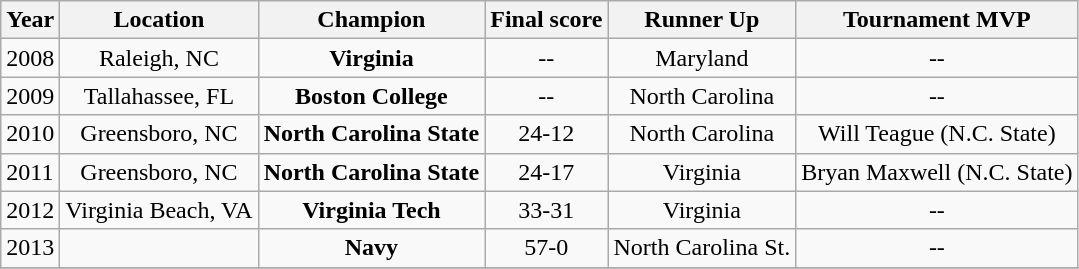<table class=wikitable>
<tr>
<th>Year</th>
<th>Location</th>
<th><strong>Champion</strong></th>
<th>Final score</th>
<th>Runner Up</th>
<th>Tournament MVP</th>
</tr>
<tr>
<td>2008</td>
<td align=center>Raleigh, NC</td>
<td align=center><strong>Virginia</strong></td>
<td align=center>--</td>
<td align=center>Maryland</td>
<td align=center>--</td>
</tr>
<tr>
<td>2009</td>
<td align=center>Tallahassee, FL</td>
<td align=center><strong>Boston College</strong></td>
<td align=center>--</td>
<td align=center>North Carolina</td>
<td align=center>--</td>
</tr>
<tr>
<td>2010</td>
<td align=center>Greensboro, NC</td>
<td align=center><strong>North Carolina State</strong></td>
<td align=center>24-12</td>
<td align=center>North Carolina</td>
<td align=center>Will Teague (N.C. State)</td>
</tr>
<tr>
<td>2011</td>
<td align=center>Greensboro, NC</td>
<td align=center><strong>North Carolina State</strong></td>
<td align=center>24-17</td>
<td align=center>Virginia</td>
<td align=center>Bryan Maxwell (N.C. State)</td>
</tr>
<tr>
<td>2012</td>
<td align=center>Virginia Beach, VA</td>
<td align=center><strong>Virginia Tech</strong></td>
<td align=center>33-31</td>
<td align=center>Virginia</td>
<td align=center>--</td>
</tr>
<tr>
<td>2013</td>
<td align=center></td>
<td align=center><strong>Navy</strong></td>
<td align=center>57-0</td>
<td align=center>North Carolina St.</td>
<td align=center>--</td>
</tr>
<tr>
</tr>
</table>
